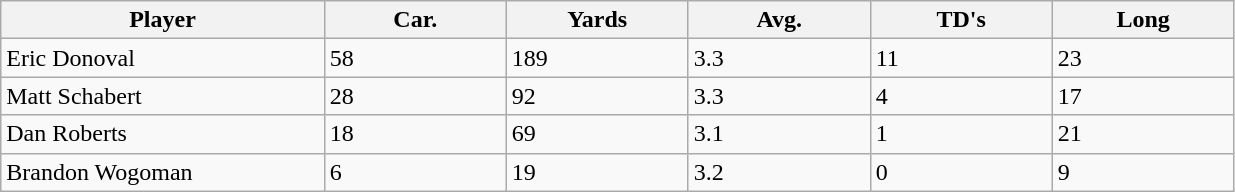<table class="wikitable sortable">
<tr>
<th bgcolor="#DDDDFF" width="16%">Player</th>
<th bgcolor="#DDDDFF" width="9%">Car.</th>
<th bgcolor="#DDDDFF" width="9%">Yards</th>
<th bgcolor="#DDDDFF" width="9%">Avg.</th>
<th bgcolor="#DDDDFF" width="9%">TD's</th>
<th bgcolor="#DDDDFF" width="9%">Long</th>
</tr>
<tr>
<td>Eric Donoval</td>
<td>58</td>
<td>189</td>
<td>3.3</td>
<td>11</td>
<td>23</td>
</tr>
<tr>
<td>Matt Schabert</td>
<td>28</td>
<td>92</td>
<td>3.3</td>
<td>4</td>
<td>17</td>
</tr>
<tr>
<td>Dan Roberts</td>
<td>18</td>
<td>69</td>
<td>3.1</td>
<td>1</td>
<td>21</td>
</tr>
<tr>
<td>Brandon Wogoman</td>
<td>6</td>
<td>19</td>
<td>3.2</td>
<td>0</td>
<td>9</td>
</tr>
</table>
